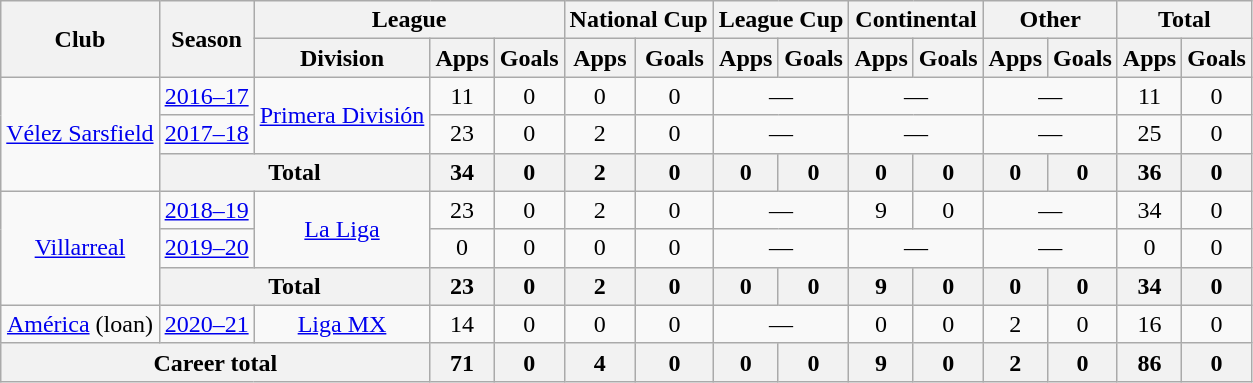<table class="wikitable" style="text-align:center">
<tr>
<th rowspan="2">Club</th>
<th rowspan="2">Season</th>
<th colspan="3">League</th>
<th colspan="2">National Cup</th>
<th colspan="2">League Cup</th>
<th colspan="2">Continental</th>
<th colspan="2">Other</th>
<th colspan="2">Total</th>
</tr>
<tr>
<th>Division</th>
<th>Apps</th>
<th>Goals</th>
<th>Apps</th>
<th>Goals</th>
<th>Apps</th>
<th>Goals</th>
<th>Apps</th>
<th>Goals</th>
<th>Apps</th>
<th>Goals</th>
<th>Apps</th>
<th>Goals</th>
</tr>
<tr>
<td rowspan="3"><a href='#'>Vélez Sarsfield</a></td>
<td><a href='#'>2016–17</a></td>
<td rowspan="2"><a href='#'>Primera División</a></td>
<td>11</td>
<td>0</td>
<td>0</td>
<td>0</td>
<td colspan="2">—</td>
<td colspan="2">—</td>
<td colspan="2">—</td>
<td>11</td>
<td>0</td>
</tr>
<tr>
<td><a href='#'>2017–18</a></td>
<td>23</td>
<td>0</td>
<td>2</td>
<td>0</td>
<td colspan="2">—</td>
<td colspan="2">—</td>
<td colspan="2">—</td>
<td>25</td>
<td>0</td>
</tr>
<tr>
<th colspan="2">Total</th>
<th>34</th>
<th>0</th>
<th>2</th>
<th>0</th>
<th>0</th>
<th>0</th>
<th>0</th>
<th>0</th>
<th>0</th>
<th>0</th>
<th>36</th>
<th>0</th>
</tr>
<tr>
<td rowspan="3"><a href='#'>Villarreal</a></td>
<td><a href='#'>2018–19</a></td>
<td rowspan="2"><a href='#'>La Liga</a></td>
<td>23</td>
<td>0</td>
<td>2</td>
<td>0</td>
<td colspan=2>—</td>
<td>9</td>
<td>0</td>
<td colspan="2">—</td>
<td>34</td>
<td>0</td>
</tr>
<tr>
<td><a href='#'>2019–20</a></td>
<td>0</td>
<td>0</td>
<td>0</td>
<td>0</td>
<td colspan="2">—</td>
<td colspan="2">—</td>
<td colspan="2">—</td>
<td>0</td>
<td>0</td>
</tr>
<tr>
<th colspan="2">Total</th>
<th>23</th>
<th>0</th>
<th>2</th>
<th>0</th>
<th>0</th>
<th>0</th>
<th>9</th>
<th>0</th>
<th>0</th>
<th>0</th>
<th>34</th>
<th>0</th>
</tr>
<tr>
<td><a href='#'>América</a> (loan)</td>
<td><a href='#'>2020–21</a></td>
<td><a href='#'>Liga MX</a></td>
<td>14</td>
<td>0</td>
<td>0</td>
<td>0</td>
<td colspan=2>—</td>
<td>0</td>
<td>0</td>
<td>2</td>
<td>0</td>
<td>16</td>
<td>0</td>
</tr>
<tr>
<th colspan="3">Career total</th>
<th>71</th>
<th>0</th>
<th>4</th>
<th>0</th>
<th>0</th>
<th>0</th>
<th>9</th>
<th>0</th>
<th>2</th>
<th>0</th>
<th>86</th>
<th>0</th>
</tr>
</table>
